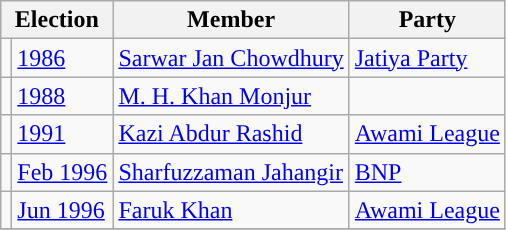<table class="wikitable">
<tr>
<th colspan="2">Election</th>
<th>Member</th>
<th>Party</th>
</tr>
<tr>
<td style="background-color:"></td>
<td><a href='#'>1986</a></td>
<td><a href='#'>Sarwar Jan Chowdhury</a></td>
<td><a href='#'>Jatiya Party</a></td>
</tr>
<tr>
<td></td>
<td><a href='#'>1988</a></td>
<td><a href='#'>M. H. Khan Monjur</a></td>
<td></td>
</tr>
<tr>
<td style="background-color:"></td>
<td><a href='#'>1991</a></td>
<td><a href='#'>Kazi Abdur Rashid</a></td>
<td><a href='#'>Awami League</a></td>
</tr>
<tr>
<td style="background-color:"></td>
<td><a href='#'>Feb 1996</a></td>
<td><a href='#'>Sharfuzzaman Jahangir</a></td>
<td><a href='#'>BNP</a></td>
</tr>
<tr>
<td style="background-color:"></td>
<td><a href='#'>Jun 1996</a></td>
<td><a href='#'>Faruk Khan</a></td>
<td><a href='#'>Awami League</a></td>
</tr>
<tr>
</tr>
</table>
